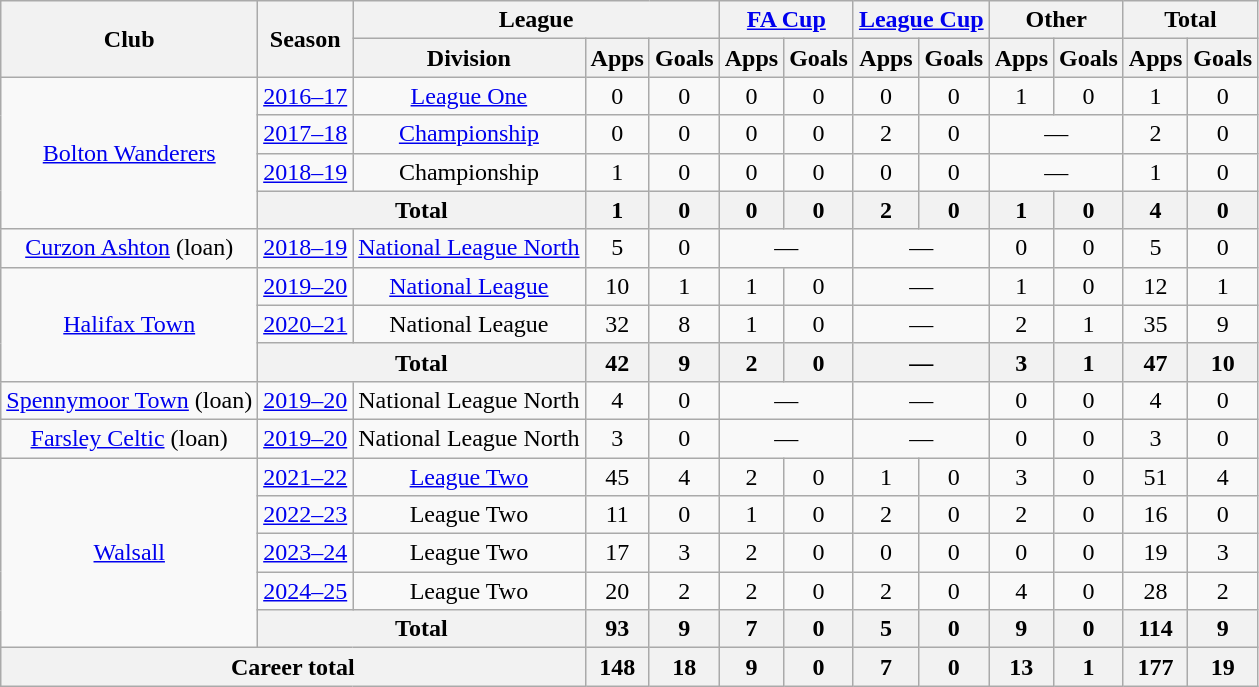<table class="wikitable" style="text-align: center;">
<tr>
<th rowspan="2">Club</th>
<th rowspan="2">Season</th>
<th colspan="3">League</th>
<th colspan="2"><a href='#'>FA Cup</a></th>
<th colspan="2"><a href='#'>League Cup</a></th>
<th colspan="2">Other</th>
<th colspan="2">Total</th>
</tr>
<tr>
<th>Division</th>
<th>Apps</th>
<th>Goals</th>
<th>Apps</th>
<th>Goals</th>
<th>Apps</th>
<th>Goals</th>
<th>Apps</th>
<th>Goals</th>
<th>Apps</th>
<th>Goals</th>
</tr>
<tr>
<td rowspan=4><a href='#'>Bolton Wanderers</a></td>
<td><a href='#'>2016–17</a></td>
<td><a href='#'>League One</a></td>
<td>0</td>
<td>0</td>
<td>0</td>
<td>0</td>
<td>0</td>
<td>0</td>
<td>1</td>
<td>0</td>
<td>1</td>
<td>0</td>
</tr>
<tr>
<td><a href='#'>2017–18</a></td>
<td><a href='#'>Championship</a></td>
<td>0</td>
<td>0</td>
<td>0</td>
<td>0</td>
<td>2</td>
<td>0</td>
<td colspan=2>—</td>
<td>2</td>
<td>0</td>
</tr>
<tr>
<td><a href='#'>2018–19</a></td>
<td>Championship</td>
<td>1</td>
<td>0</td>
<td>0</td>
<td>0</td>
<td>0</td>
<td>0</td>
<td colspan=2>—</td>
<td>1</td>
<td>0</td>
</tr>
<tr>
<th colspan=2>Total</th>
<th>1</th>
<th>0</th>
<th>0</th>
<th>0</th>
<th>2</th>
<th>0</th>
<th>1</th>
<th>0</th>
<th>4</th>
<th>0</th>
</tr>
<tr>
<td><a href='#'>Curzon Ashton</a> (loan)</td>
<td><a href='#'>2018–19</a></td>
<td><a href='#'>National League North</a></td>
<td>5</td>
<td>0</td>
<td colspan=2>—</td>
<td colspan=2>—</td>
<td>0</td>
<td>0</td>
<td>5</td>
<td>0</td>
</tr>
<tr>
<td rowspan=3><a href='#'>Halifax Town</a></td>
<td><a href='#'>2019–20</a></td>
<td><a href='#'>National League</a></td>
<td>10</td>
<td>1</td>
<td>1</td>
<td>0</td>
<td colspan=2>—</td>
<td>1</td>
<td>0</td>
<td>12</td>
<td>1</td>
</tr>
<tr>
<td><a href='#'>2020–21</a></td>
<td>National League</td>
<td>32</td>
<td>8</td>
<td>1</td>
<td>0</td>
<td colspan=2>—</td>
<td>2</td>
<td>1</td>
<td>35</td>
<td>9</td>
</tr>
<tr>
<th colspan=2>Total</th>
<th>42</th>
<th>9</th>
<th>2</th>
<th>0</th>
<th colspan=2>—</th>
<th>3</th>
<th>1</th>
<th>47</th>
<th>10</th>
</tr>
<tr>
<td><a href='#'>Spennymoor Town</a> (loan)</td>
<td><a href='#'>2019–20</a></td>
<td>National League North</td>
<td>4</td>
<td>0</td>
<td colspan=2>—</td>
<td colspan=2>—</td>
<td>0</td>
<td>0</td>
<td>4</td>
<td>0</td>
</tr>
<tr>
<td><a href='#'>Farsley Celtic</a> (loan)</td>
<td><a href='#'>2019–20</a></td>
<td>National League North</td>
<td>3</td>
<td>0</td>
<td colspan=2>—</td>
<td colspan=2>—</td>
<td>0</td>
<td>0</td>
<td>3</td>
<td>0</td>
</tr>
<tr>
<td rowspan=5><a href='#'>Walsall</a></td>
<td><a href='#'>2021–22</a></td>
<td><a href='#'>League Two</a></td>
<td>45</td>
<td>4</td>
<td>2</td>
<td>0</td>
<td>1</td>
<td>0</td>
<td>3</td>
<td>0</td>
<td>51</td>
<td>4</td>
</tr>
<tr>
<td><a href='#'>2022–23</a></td>
<td>League Two</td>
<td>11</td>
<td>0</td>
<td>1</td>
<td>0</td>
<td>2</td>
<td>0</td>
<td>2</td>
<td>0</td>
<td>16</td>
<td>0</td>
</tr>
<tr>
<td><a href='#'>2023–24</a></td>
<td>League Two</td>
<td>17</td>
<td>3</td>
<td>2</td>
<td>0</td>
<td>0</td>
<td>0</td>
<td>0</td>
<td>0</td>
<td>19</td>
<td>3</td>
</tr>
<tr>
<td><a href='#'>2024–25</a></td>
<td>League Two</td>
<td>20</td>
<td>2</td>
<td>2</td>
<td>0</td>
<td>2</td>
<td>0</td>
<td>4</td>
<td>0</td>
<td>28</td>
<td>2</td>
</tr>
<tr>
<th colspan=2>Total</th>
<th>93</th>
<th>9</th>
<th>7</th>
<th>0</th>
<th>5</th>
<th>0</th>
<th>9</th>
<th>0</th>
<th>114</th>
<th>9</th>
</tr>
<tr>
<th colspan="3">Career total</th>
<th>148</th>
<th>18</th>
<th>9</th>
<th>0</th>
<th>7</th>
<th>0</th>
<th>13</th>
<th>1</th>
<th>177</th>
<th>19</th>
</tr>
</table>
